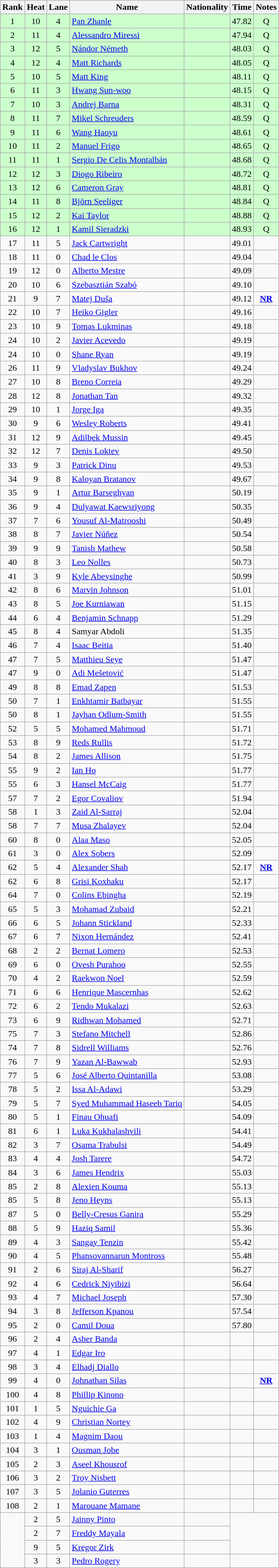<table class="wikitable sortable" style="text-align:center">
<tr>
<th>Rank</th>
<th>Heat</th>
<th>Lane</th>
<th>Name</th>
<th>Nationality</th>
<th>Time</th>
<th>Notes</th>
</tr>
<tr bgcolor=ccffcc>
<td>1</td>
<td>10</td>
<td>4</td>
<td align=left><a href='#'>Pan Zhanle</a></td>
<td align=left></td>
<td>47.82</td>
<td>Q</td>
</tr>
<tr bgcolor=ccffcc>
<td>2</td>
<td>11</td>
<td>4</td>
<td align=left><a href='#'>Alessandro Miressi</a></td>
<td align=left></td>
<td>47.94</td>
<td>Q</td>
</tr>
<tr bgcolor=ccffcc>
<td>3</td>
<td>12</td>
<td>5</td>
<td align=left><a href='#'>Nándor Németh</a></td>
<td align=left></td>
<td>48.03</td>
<td>Q</td>
</tr>
<tr bgcolor=ccffcc>
<td>4</td>
<td>12</td>
<td>4</td>
<td align=left><a href='#'>Matt Richards</a></td>
<td align=left></td>
<td>48.05</td>
<td>Q</td>
</tr>
<tr bgcolor=ccffcc>
<td>5</td>
<td>10</td>
<td>5</td>
<td align=left><a href='#'>Matt King</a></td>
<td align=left></td>
<td>48.11</td>
<td>Q</td>
</tr>
<tr bgcolor=ccffcc>
<td>6</td>
<td>11</td>
<td>3</td>
<td align=left><a href='#'>Hwang Sun-woo</a></td>
<td align=left></td>
<td>48.15</td>
<td>Q</td>
</tr>
<tr bgcolor=ccffcc>
<td>7</td>
<td>10</td>
<td>3</td>
<td align=left><a href='#'>Andrej Barna</a></td>
<td align=left></td>
<td>48.31</td>
<td>Q</td>
</tr>
<tr bgcolor=ccffcc>
<td>8</td>
<td>11</td>
<td>7</td>
<td align=left><a href='#'>Mikel Schreuders</a></td>
<td align=left></td>
<td>48.59</td>
<td>Q</td>
</tr>
<tr bgcolor=ccffcc>
<td>9</td>
<td>11</td>
<td>6</td>
<td align=left><a href='#'>Wang Haoyu</a></td>
<td align=left></td>
<td>48.61</td>
<td>Q</td>
</tr>
<tr bgcolor=ccffcc>
<td>10</td>
<td>11</td>
<td>2</td>
<td align=left><a href='#'>Manuel Frigo</a></td>
<td align=left></td>
<td>48.65</td>
<td>Q</td>
</tr>
<tr bgcolor=ccffcc>
<td>11</td>
<td>11</td>
<td>1</td>
<td align=left><a href='#'>Sergio De Celis Montalbán</a></td>
<td align=left></td>
<td>48.68</td>
<td>Q</td>
</tr>
<tr bgcolor=ccffcc>
<td>12</td>
<td>12</td>
<td>3</td>
<td align=left><a href='#'>Diogo Ribeiro</a></td>
<td align=left></td>
<td>48.72</td>
<td>Q</td>
</tr>
<tr bgcolor=ccffcc>
<td>13</td>
<td>12</td>
<td>6</td>
<td align=left><a href='#'>Cameron Gray</a></td>
<td align=left></td>
<td>48.81</td>
<td>Q</td>
</tr>
<tr bgcolor=ccffcc>
<td>14</td>
<td>11</td>
<td>8</td>
<td align=left><a href='#'>Björn Seeliger</a></td>
<td align=left></td>
<td>48.84</td>
<td>Q</td>
</tr>
<tr bgcolor=ccffcc>
<td>15</td>
<td>12</td>
<td>2</td>
<td align=left><a href='#'>Kai Taylor</a></td>
<td align=left></td>
<td>48.88</td>
<td>Q</td>
</tr>
<tr bgcolor=ccffcc>
<td>16</td>
<td>12</td>
<td>1</td>
<td align=left><a href='#'>Kamil Sieradzki</a></td>
<td align=left></td>
<td>48.93</td>
<td>Q</td>
</tr>
<tr>
<td>17</td>
<td>11</td>
<td>5</td>
<td align=left><a href='#'>Jack Cartwright</a></td>
<td align=left></td>
<td>49.01</td>
<td></td>
</tr>
<tr>
<td>18</td>
<td>11</td>
<td>0</td>
<td align=left><a href='#'>Chad le Clos</a></td>
<td align=left></td>
<td>49.04</td>
<td></td>
</tr>
<tr>
<td>19</td>
<td>12</td>
<td>0</td>
<td align=left><a href='#'>Alberto Mestre</a></td>
<td align=left></td>
<td>49.09</td>
<td></td>
</tr>
<tr>
<td>20</td>
<td>10</td>
<td>6</td>
<td align=left><a href='#'>Szebasztián Szabó</a></td>
<td align=left></td>
<td>49.10</td>
<td></td>
</tr>
<tr>
<td>21</td>
<td>9</td>
<td>7</td>
<td align=left><a href='#'>Matej Duša</a></td>
<td align=left></td>
<td>49.12</td>
<td><strong><a href='#'>NR</a></strong></td>
</tr>
<tr>
<td>22</td>
<td>10</td>
<td>7</td>
<td align=left><a href='#'>Heiko Gigler</a></td>
<td align=left></td>
<td>49.16</td>
<td></td>
</tr>
<tr>
<td>23</td>
<td>10</td>
<td>9</td>
<td align=left><a href='#'>Tomas Lukminas</a></td>
<td align=left></td>
<td>49.18</td>
<td></td>
</tr>
<tr>
<td>24</td>
<td>10</td>
<td>2</td>
<td align=left><a href='#'>Javier Acevedo</a></td>
<td align=left></td>
<td>49.19</td>
<td></td>
</tr>
<tr>
<td>24</td>
<td>10</td>
<td>0</td>
<td align=left><a href='#'>Shane Ryan</a></td>
<td align=left></td>
<td>49.19</td>
<td></td>
</tr>
<tr>
<td>26</td>
<td>11</td>
<td>9</td>
<td align=left><a href='#'>Vladyslav Bukhov</a></td>
<td align=left></td>
<td>49.24</td>
<td></td>
</tr>
<tr>
<td>27</td>
<td>10</td>
<td>8</td>
<td align=left><a href='#'>Breno Correia</a></td>
<td align=left></td>
<td>49.29</td>
<td></td>
</tr>
<tr>
<td>28</td>
<td>12</td>
<td>8</td>
<td align=left><a href='#'>Jonathan Tan</a></td>
<td align=left></td>
<td>49.32</td>
<td></td>
</tr>
<tr>
<td>29</td>
<td>10</td>
<td>1</td>
<td align=left><a href='#'>Jorge Iga</a></td>
<td align=left></td>
<td>49.35</td>
<td></td>
</tr>
<tr>
<td>30</td>
<td>9</td>
<td>6</td>
<td align=left><a href='#'>Wesley Roberts</a></td>
<td align=left></td>
<td>49.41</td>
<td></td>
</tr>
<tr>
<td>31</td>
<td>12</td>
<td>9</td>
<td align=left><a href='#'>Adilbek Mussin</a></td>
<td align=left></td>
<td>49.45</td>
<td></td>
</tr>
<tr>
<td>32</td>
<td>12</td>
<td>7</td>
<td align=left><a href='#'>Denis Loktev</a></td>
<td align=left></td>
<td>49.50</td>
<td></td>
</tr>
<tr>
<td>33</td>
<td>9</td>
<td>3</td>
<td align=left><a href='#'>Patrick Dinu</a></td>
<td align=left></td>
<td>49.53</td>
<td></td>
</tr>
<tr>
<td>34</td>
<td>9</td>
<td>8</td>
<td align=left><a href='#'>Kaloyan Bratanov</a></td>
<td align=left></td>
<td>49.67</td>
<td></td>
</tr>
<tr>
<td>35</td>
<td>9</td>
<td>1</td>
<td align=left><a href='#'>Artur Barseghyan</a></td>
<td align=left></td>
<td>50.19</td>
<td></td>
</tr>
<tr>
<td>36</td>
<td>9</td>
<td>4</td>
<td align=left><a href='#'>Dulyawat Kaewsriyong</a></td>
<td align=left></td>
<td>50.35</td>
<td></td>
</tr>
<tr>
<td>37</td>
<td>7</td>
<td>6</td>
<td align=left><a href='#'>Yousuf Al-Matrooshi</a></td>
<td align=left></td>
<td>50.49</td>
<td></td>
</tr>
<tr>
<td>38</td>
<td>8</td>
<td>7</td>
<td align=left><a href='#'>Javier Núñez</a></td>
<td align=left></td>
<td>50.54</td>
<td></td>
</tr>
<tr>
<td>39</td>
<td>9</td>
<td>9</td>
<td align=left><a href='#'>Tanish Mathew</a></td>
<td align=left></td>
<td>50.58</td>
<td></td>
</tr>
<tr>
<td>40</td>
<td>8</td>
<td>3</td>
<td align=left><a href='#'>Leo Nolles</a></td>
<td align=left></td>
<td>50.73</td>
<td></td>
</tr>
<tr>
<td>41</td>
<td>3</td>
<td>9</td>
<td align=left><a href='#'>Kyle Abeysinghe</a></td>
<td align=left></td>
<td>50.99</td>
<td></td>
</tr>
<tr>
<td>42</td>
<td>8</td>
<td>6</td>
<td align=left><a href='#'>Marvin Johnson</a></td>
<td align=left></td>
<td>51.01</td>
<td></td>
</tr>
<tr>
<td>43</td>
<td>8</td>
<td>5</td>
<td align=left><a href='#'>Joe Kurniawan</a></td>
<td align=left></td>
<td>51.15</td>
<td></td>
</tr>
<tr>
<td>44</td>
<td>6</td>
<td>4</td>
<td align=left><a href='#'>Benjamin Schnapp</a></td>
<td align=left></td>
<td>51.29</td>
<td></td>
</tr>
<tr>
<td>45</td>
<td>8</td>
<td>4</td>
<td align=left>Samyar Abdoli</td>
<td align=left></td>
<td>51.35</td>
<td></td>
</tr>
<tr>
<td>46</td>
<td>7</td>
<td>4</td>
<td align=left><a href='#'>Isaac Beitia</a></td>
<td align=left></td>
<td>51.40</td>
<td></td>
</tr>
<tr>
<td>47</td>
<td>7</td>
<td>5</td>
<td align=left><a href='#'>Matthieu Seye</a></td>
<td align=left></td>
<td>51.47</td>
<td></td>
</tr>
<tr>
<td>47</td>
<td>9</td>
<td>0</td>
<td align=left><a href='#'>Adi Mešetović</a></td>
<td align=left></td>
<td>51.47</td>
<td></td>
</tr>
<tr>
<td>49</td>
<td>8</td>
<td>8</td>
<td align=left><a href='#'>Emad Zapen</a></td>
<td align=left></td>
<td>51.53</td>
<td></td>
</tr>
<tr>
<td>50</td>
<td>7</td>
<td>1</td>
<td align=left><a href='#'>Enkhtamir Batbayar</a></td>
<td align=left></td>
<td>51.55</td>
<td></td>
</tr>
<tr>
<td>50</td>
<td>8</td>
<td>1</td>
<td align=left><a href='#'>Jayhan Odlum-Smith</a></td>
<td align=left></td>
<td>51.55</td>
<td></td>
</tr>
<tr>
<td>52</td>
<td>5</td>
<td>5</td>
<td align=left><a href='#'>Mohamed Mahmoud</a></td>
<td align=left></td>
<td>51.71</td>
<td></td>
</tr>
<tr>
<td>53</td>
<td>8</td>
<td>9</td>
<td align=left><a href='#'>Reds Rullis</a></td>
<td align=left></td>
<td>51.72</td>
<td></td>
</tr>
<tr>
<td>54</td>
<td>8</td>
<td>2</td>
<td align=left><a href='#'>James Allison</a></td>
<td align=left></td>
<td>51.75</td>
<td></td>
</tr>
<tr>
<td>55</td>
<td>9</td>
<td>2</td>
<td align=left><a href='#'>Ian Ho</a></td>
<td align=left></td>
<td>51.77</td>
<td></td>
</tr>
<tr>
<td>55</td>
<td>6</td>
<td>3</td>
<td align=left><a href='#'>Hansel McCaig</a></td>
<td align=left></td>
<td>51.77</td>
<td></td>
</tr>
<tr>
<td>57</td>
<td>7</td>
<td>2</td>
<td align=left><a href='#'>Egor Covaliov</a></td>
<td align=left></td>
<td>51.94</td>
<td></td>
</tr>
<tr>
<td>58</td>
<td>1</td>
<td>3</td>
<td align=left><a href='#'>Zaid Al-Sarraj</a></td>
<td align=left></td>
<td>52.04</td>
<td></td>
</tr>
<tr>
<td>58</td>
<td>7</td>
<td>7</td>
<td align=left><a href='#'>Musa Zhalayev</a></td>
<td align=left></td>
<td>52.04</td>
<td></td>
</tr>
<tr>
<td>60</td>
<td>8</td>
<td>0</td>
<td align=left><a href='#'>Alaa Maso</a></td>
<td align=left></td>
<td>52.05</td>
<td></td>
</tr>
<tr>
<td>61</td>
<td>3</td>
<td>0</td>
<td align=left><a href='#'>Alex Sobers</a></td>
<td align=left></td>
<td>52.09</td>
<td></td>
</tr>
<tr>
<td>62</td>
<td>5</td>
<td>4</td>
<td align=left><a href='#'>Alexander Shah</a></td>
<td align=left></td>
<td>52.17</td>
<td><strong><a href='#'>NR</a></strong></td>
</tr>
<tr>
<td>62</td>
<td>6</td>
<td>8</td>
<td align=left><a href='#'>Grisi Koxhaku</a></td>
<td align=left></td>
<td>52.17</td>
<td></td>
</tr>
<tr>
<td>64</td>
<td>7</td>
<td>0</td>
<td align=left><a href='#'>Colins Ebingha</a></td>
<td align=left></td>
<td>52.19</td>
<td></td>
</tr>
<tr>
<td>65</td>
<td>5</td>
<td>3</td>
<td align=left><a href='#'>Mohamad Zubaid</a></td>
<td align=left></td>
<td>52.21</td>
<td></td>
</tr>
<tr>
<td>66</td>
<td>6</td>
<td>5</td>
<td align=left><a href='#'>Johann Stickland</a></td>
<td align=left></td>
<td>52.33</td>
<td></td>
</tr>
<tr>
<td>67</td>
<td>6</td>
<td>7</td>
<td align=left><a href='#'>Nixon Hernández</a></td>
<td align=left></td>
<td>52.41</td>
<td></td>
</tr>
<tr>
<td>68</td>
<td>2</td>
<td>2</td>
<td align=left><a href='#'>Bernat Lomero</a></td>
<td align=left></td>
<td>52.53</td>
<td></td>
</tr>
<tr>
<td>69</td>
<td>6</td>
<td>0</td>
<td align=left><a href='#'>Ovesh Purahoo</a></td>
<td align=left></td>
<td>52.55</td>
<td></td>
</tr>
<tr>
<td>70</td>
<td>4</td>
<td>2</td>
<td align=left><a href='#'>Raekwon Noel</a></td>
<td align=left></td>
<td>52.59</td>
<td></td>
</tr>
<tr>
<td>71</td>
<td>6</td>
<td>6</td>
<td align=left><a href='#'>Henrique Mascernhas</a></td>
<td align=left></td>
<td>52.62</td>
<td></td>
</tr>
<tr>
<td>72</td>
<td>6</td>
<td>2</td>
<td align=left><a href='#'>Tendo Mukalazi</a></td>
<td align=left></td>
<td>52.63</td>
<td></td>
</tr>
<tr>
<td>73</td>
<td>6</td>
<td>9</td>
<td align=left><a href='#'>Ridhwan Mohamed</a></td>
<td align=left></td>
<td>52.71</td>
<td></td>
</tr>
<tr>
<td>75</td>
<td>7</td>
<td>3</td>
<td align=left><a href='#'>Stefano Mitchell</a></td>
<td align=left></td>
<td>52.86</td>
<td></td>
</tr>
<tr>
<td>74</td>
<td>7</td>
<td>8</td>
<td align=left><a href='#'>Sidrell Williams</a></td>
<td align=left></td>
<td>52.76</td>
<td></td>
</tr>
<tr>
<td>76</td>
<td>7</td>
<td>9</td>
<td align=left><a href='#'>Yazan Al-Bawwab</a></td>
<td align=left></td>
<td>52.93</td>
<td></td>
</tr>
<tr>
<td>77</td>
<td>5</td>
<td>6</td>
<td align=left><a href='#'>José Alberto Quintanilla</a></td>
<td align=left></td>
<td>53.08</td>
<td></td>
</tr>
<tr>
<td>78</td>
<td>5</td>
<td>2</td>
<td align=left><a href='#'>Issa Al-Adawi</a></td>
<td align=left></td>
<td>53.29</td>
<td></td>
</tr>
<tr>
<td>79</td>
<td>5</td>
<td>7</td>
<td align=left><a href='#'>Syed Muhammad Haseeb Tariq</a></td>
<td align=left></td>
<td>54.05</td>
<td></td>
</tr>
<tr>
<td>80</td>
<td>5</td>
<td>1</td>
<td align=left><a href='#'>Finau Ohuafi</a></td>
<td align=left></td>
<td>54.09</td>
<td></td>
</tr>
<tr>
<td>81</td>
<td>6</td>
<td>1</td>
<td align=left><a href='#'>Luka Kukhalashvili</a></td>
<td align=left></td>
<td>54.41</td>
<td></td>
</tr>
<tr>
<td>82</td>
<td>3</td>
<td>7</td>
<td align=left><a href='#'>Osama Trabulsi</a></td>
<td align=left></td>
<td>54.49</td>
<td></td>
</tr>
<tr>
<td>83</td>
<td>4</td>
<td>4</td>
<td align=left><a href='#'>Josh Tarere</a></td>
<td align=left></td>
<td>54.72</td>
<td></td>
</tr>
<tr>
<td>84</td>
<td>3</td>
<td>6</td>
<td align=left><a href='#'>James Hendrix</a></td>
<td align=left></td>
<td>55.03</td>
<td></td>
</tr>
<tr>
<td>85</td>
<td>2</td>
<td>8</td>
<td align=left><a href='#'>Alexien Kouma</a></td>
<td align=left></td>
<td>55.13</td>
<td></td>
</tr>
<tr>
<td>85</td>
<td>5</td>
<td>8</td>
<td align=left><a href='#'>Jeno Heyns</a></td>
<td align=left></td>
<td>55.13</td>
<td></td>
</tr>
<tr>
<td>87</td>
<td>5</td>
<td>0</td>
<td align=left><a href='#'>Belly-Cresus Ganira</a></td>
<td align=left></td>
<td>55.29</td>
<td></td>
</tr>
<tr>
<td>88</td>
<td>5</td>
<td>9</td>
<td align=left><a href='#'>Haziq Samil</a></td>
<td align=left></td>
<td>55.36</td>
<td></td>
</tr>
<tr>
<td>89</td>
<td>4</td>
<td>3</td>
<td align=left><a href='#'>Sangay Tenzin</a></td>
<td align=left></td>
<td>55.42</td>
<td></td>
</tr>
<tr>
<td>90</td>
<td>4</td>
<td>5</td>
<td align=left><a href='#'>Phansovannarun Montross</a></td>
<td align=left></td>
<td>55.48</td>
<td></td>
</tr>
<tr>
<td>91</td>
<td>2</td>
<td>6</td>
<td align=left><a href='#'>Siraj  Al-Sharif</a></td>
<td align=left></td>
<td>56.27</td>
<td></td>
</tr>
<tr>
<td>92</td>
<td>4</td>
<td>6</td>
<td align=left><a href='#'>Cedrick Niyibizi</a></td>
<td align=left></td>
<td>56.64</td>
<td></td>
</tr>
<tr>
<td>93</td>
<td>4</td>
<td>7</td>
<td align=left><a href='#'>Michael Joseph</a></td>
<td align=left></td>
<td>57.30</td>
<td></td>
</tr>
<tr>
<td>94</td>
<td>3</td>
<td>8</td>
<td align=left><a href='#'>Jefferson Kpanou</a></td>
<td align=left></td>
<td>57.54</td>
<td></td>
</tr>
<tr>
<td>95</td>
<td>2</td>
<td>0</td>
<td align=left><a href='#'>Camil Doua</a></td>
<td align=left></td>
<td>57.80</td>
<td></td>
</tr>
<tr>
<td>96</td>
<td>2</td>
<td>4</td>
<td align=left><a href='#'>Asher Banda</a></td>
<td align=left></td>
<td></td>
<td></td>
</tr>
<tr>
<td>97</td>
<td>4</td>
<td>1</td>
<td align=left><a href='#'>Edgar Iro</a></td>
<td align=left></td>
<td></td>
<td></td>
</tr>
<tr>
<td>98</td>
<td>3</td>
<td>4</td>
<td align=left><a href='#'>Elhadj Diallo</a></td>
<td align=left></td>
<td></td>
<td></td>
</tr>
<tr>
<td>99</td>
<td>4</td>
<td>0</td>
<td align=left><a href='#'>Johnathan Silas</a></td>
<td align=left></td>
<td></td>
<td><strong><a href='#'>NR</a></strong></td>
</tr>
<tr>
<td>100</td>
<td>4</td>
<td>8</td>
<td align=left><a href='#'>Phillip Kinono</a></td>
<td align=left></td>
<td></td>
<td></td>
</tr>
<tr>
<td>101</td>
<td>1</td>
<td>5</td>
<td align=left><a href='#'>Nguichie Ga</a></td>
<td align=left></td>
<td></td>
<td></td>
</tr>
<tr>
<td>102</td>
<td>4</td>
<td>9</td>
<td align=left><a href='#'>Christian Nortey</a></td>
<td align=left></td>
<td></td>
<td></td>
</tr>
<tr>
<td>103</td>
<td>1</td>
<td>4</td>
<td align=left><a href='#'>Magnim Daou</a></td>
<td align=left></td>
<td></td>
<td></td>
</tr>
<tr>
<td>104</td>
<td>3</td>
<td>1</td>
<td align=left><a href='#'>Ousman Jobe</a></td>
<td align=left></td>
<td></td>
<td></td>
</tr>
<tr>
<td>105</td>
<td>2</td>
<td>3</td>
<td align=left><a href='#'>Aseel Khousrof</a></td>
<td align=left></td>
<td></td>
<td></td>
</tr>
<tr>
<td>106</td>
<td>3</td>
<td>2</td>
<td align=left><a href='#'>Troy Nisbett</a></td>
<td align=left></td>
<td></td>
<td></td>
</tr>
<tr>
<td>107</td>
<td>3</td>
<td>5</td>
<td align=left><a href='#'>Jolanio Guterres</a></td>
<td align=left></td>
<td></td>
<td></td>
</tr>
<tr>
<td>108</td>
<td>2</td>
<td>1</td>
<td align=left><a href='#'>Marouane Mamane</a></td>
<td align=left></td>
<td></td>
<td></td>
</tr>
<tr>
<td rowspan=4></td>
<td>2</td>
<td>5</td>
<td align=left><a href='#'>Jainny Pinto</a></td>
<td align=left></td>
<td rowspan=3 colspan=2></td>
</tr>
<tr>
<td>2</td>
<td>7</td>
<td align=left><a href='#'>Freddy Mayala</a></td>
<td align=left></td>
</tr>
<tr>
<td>9</td>
<td>5</td>
<td align=left><a href='#'>Kregor Zirk</a></td>
<td align=left></td>
</tr>
<tr>
<td>3</td>
<td>3</td>
<td align=left><a href='#'>Pedro Rogery</a></td>
<td align=left></td>
<td colspan=2></td>
</tr>
</table>
